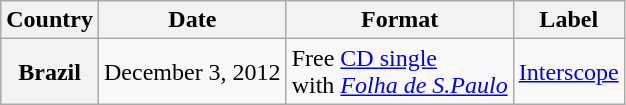<table class="wikitable plainrowheaders">
<tr>
<th scope="col">Country</th>
<th scope="col">Date</th>
<th scope="col">Format</th>
<th scope="col">Label</th>
</tr>
<tr>
<th scope="row">Brazil</th>
<td>December 3, 2012</td>
<td>Free <a href='#'>CD single</a><br> with <em><a href='#'>Folha de S.Paulo</a></em></td>
<td rowspan="1"><a href='#'>Interscope</a></td>
</tr>
</table>
